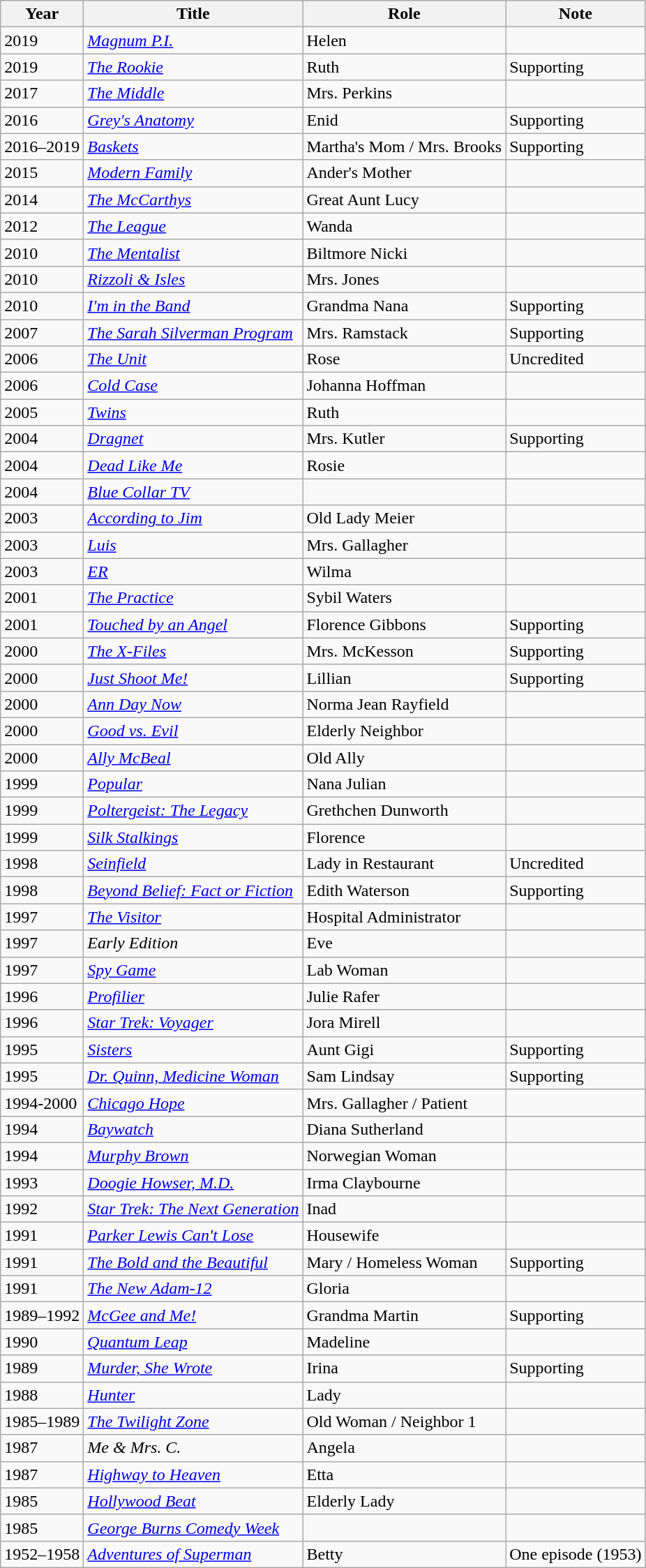<table class="wikitable">
<tr>
<th>Year</th>
<th>Title</th>
<th>Role</th>
<th>Note</th>
</tr>
<tr>
<td>2019</td>
<td><em><a href='#'>Magnum P.I.</a></em></td>
<td>Helen</td>
<td></td>
</tr>
<tr>
<td>2019</td>
<td><em><a href='#'>The Rookie</a></em></td>
<td>Ruth</td>
<td>Supporting</td>
</tr>
<tr>
<td>2017</td>
<td><a href='#'><em>The Middle</em></a></td>
<td>Mrs. Perkins</td>
<td></td>
</tr>
<tr>
<td>2016</td>
<td><em><a href='#'>Grey's Anatomy</a></em></td>
<td>Enid</td>
<td>Supporting</td>
</tr>
<tr>
<td>2016–2019</td>
<td><em><a href='#'>Baskets</a></em></td>
<td>Martha's Mom / Mrs. Brooks</td>
<td>Supporting</td>
</tr>
<tr>
<td>2015</td>
<td><em><a href='#'>Modern Family</a></em></td>
<td>Ander's Mother</td>
<td></td>
</tr>
<tr>
<td>2014</td>
<td><em><a href='#'>The McCarthys</a></em></td>
<td>Great Aunt Lucy</td>
<td></td>
</tr>
<tr>
<td>2012</td>
<td><em><a href='#'>The League</a></em></td>
<td>Wanda</td>
<td></td>
</tr>
<tr>
<td>2010</td>
<td><em><a href='#'>The Mentalist</a></em></td>
<td>Biltmore Nicki</td>
<td></td>
</tr>
<tr>
<td>2010</td>
<td><em><a href='#'>Rizzoli & Isles</a></em></td>
<td>Mrs. Jones</td>
<td></td>
</tr>
<tr>
<td>2010</td>
<td><em><a href='#'>I'm in the Band</a></em></td>
<td>Grandma Nana</td>
<td>Supporting</td>
</tr>
<tr>
<td>2007</td>
<td><em><a href='#'>The Sarah Silverman Program</a></em></td>
<td>Mrs. Ramstack</td>
<td>Supporting</td>
</tr>
<tr>
<td>2006</td>
<td><em><a href='#'>The Unit</a></em></td>
<td>Rose</td>
<td>Uncredited</td>
</tr>
<tr>
<td>2006</td>
<td><em><a href='#'>Cold Case</a></em></td>
<td>Johanna Hoffman</td>
<td></td>
</tr>
<tr>
<td>2005</td>
<td><em><a href='#'>Twins</a></em></td>
<td>Ruth</td>
<td></td>
</tr>
<tr>
<td>2004</td>
<td><em><a href='#'>Dragnet</a></em></td>
<td>Mrs. Kutler</td>
<td>Supporting</td>
</tr>
<tr>
<td>2004</td>
<td><em><a href='#'>Dead Like Me</a></em></td>
<td>Rosie</td>
<td></td>
</tr>
<tr>
<td>2004</td>
<td><em><a href='#'>Blue Collar TV</a></em></td>
<td></td>
<td></td>
</tr>
<tr>
<td>2003</td>
<td><em><a href='#'>According to Jim</a></em></td>
<td>Old Lady Meier</td>
<td></td>
</tr>
<tr>
<td>2003</td>
<td><em><a href='#'>Luis</a></em></td>
<td>Mrs. Gallagher</td>
<td></td>
</tr>
<tr>
<td>2003</td>
<td><em><a href='#'>ER</a></em></td>
<td>Wilma</td>
<td></td>
</tr>
<tr>
<td>2001</td>
<td><em><a href='#'>The Practice</a></em></td>
<td>Sybil Waters</td>
<td></td>
</tr>
<tr>
<td>2001</td>
<td><em><a href='#'>Touched by an Angel</a></em></td>
<td>Florence Gibbons</td>
<td>Supporting</td>
</tr>
<tr>
<td>2000</td>
<td><em><a href='#'>The X-Files</a></em></td>
<td>Mrs. McKesson</td>
<td>Supporting</td>
</tr>
<tr>
<td>2000</td>
<td><em><a href='#'>Just Shoot Me!</a></em></td>
<td>Lillian</td>
<td>Supporting</td>
</tr>
<tr>
<td>2000</td>
<td><a href='#'><em>Ann Day Now</em></a></td>
<td>Norma Jean Rayfield</td>
<td></td>
</tr>
<tr>
<td>2000</td>
<td><em><a href='#'>Good vs. Evil</a></em></td>
<td>Elderly Neighbor</td>
<td></td>
</tr>
<tr>
<td>2000</td>
<td><em><a href='#'>Ally McBeal</a></em></td>
<td>Old Ally</td>
<td></td>
</tr>
<tr>
<td>1999</td>
<td><em><a href='#'>Popular</a></em></td>
<td>Nana Julian</td>
<td></td>
</tr>
<tr>
<td>1999</td>
<td><em><a href='#'>Poltergeist: The Legacy</a></em></td>
<td>Grethchen Dunworth</td>
<td></td>
</tr>
<tr>
<td>1999</td>
<td><em><a href='#'>Silk Stalkings</a></em></td>
<td>Florence</td>
<td></td>
</tr>
<tr>
<td>1998</td>
<td><em><a href='#'>Seinfield</a></em></td>
<td>Lady in Restaurant</td>
<td>Uncredited</td>
</tr>
<tr>
<td>1998</td>
<td><em><a href='#'>Beyond Belief: Fact or Fiction</a></em></td>
<td>Edith Waterson</td>
<td>Supporting</td>
</tr>
<tr>
<td>1997</td>
<td><em><a href='#'>The Visitor</a></em></td>
<td>Hospital Administrator</td>
<td></td>
</tr>
<tr>
<td>1997</td>
<td><em>Early Edition</em></td>
<td>Eve</td>
<td></td>
</tr>
<tr>
<td>1997</td>
<td><em><a href='#'>Spy Game</a></em></td>
<td>Lab Woman</td>
<td></td>
</tr>
<tr>
<td>1996</td>
<td><em><a href='#'>Profilier</a></em></td>
<td>Julie Rafer</td>
<td></td>
</tr>
<tr>
<td>1996</td>
<td><em><a href='#'>Star Trek: Voyager</a></em></td>
<td>Jora Mirell</td>
<td></td>
</tr>
<tr>
<td>1995</td>
<td><em><a href='#'>Sisters</a></em></td>
<td>Aunt Gigi</td>
<td>Supporting</td>
</tr>
<tr>
<td>1995</td>
<td><em><a href='#'>Dr. Quinn, Medicine Woman</a></em></td>
<td>Sam Lindsay</td>
<td>Supporting</td>
</tr>
<tr>
<td>1994-2000</td>
<td><em><a href='#'>Chicago Hope</a></em></td>
<td>Mrs. Gallagher / Patient</td>
</tr>
<tr>
<td>1994</td>
<td><em><a href='#'>Baywatch</a></em></td>
<td>Diana Sutherland</td>
<td></td>
</tr>
<tr>
<td>1994</td>
<td><em><a href='#'>Murphy Brown</a></em></td>
<td>Norwegian Woman</td>
<td></td>
</tr>
<tr>
<td>1993</td>
<td><em><a href='#'>Doogie Howser, M.D.</a></em></td>
<td>Irma Claybourne</td>
<td></td>
</tr>
<tr>
<td>1992</td>
<td><em><a href='#'>Star Trek: The Next Generation</a></em></td>
<td>Inad</td>
<td></td>
</tr>
<tr>
<td>1991</td>
<td><em><a href='#'>Parker Lewis Can't Lose</a></em></td>
<td>Housewife</td>
<td></td>
</tr>
<tr>
<td>1991</td>
<td><em><a href='#'>The Bold and the Beautiful</a></em></td>
<td>Mary / Homeless Woman</td>
<td>Supporting</td>
</tr>
<tr>
<td>1991</td>
<td><em><a href='#'>The New Adam-12</a></em></td>
<td>Gloria</td>
<td></td>
</tr>
<tr>
<td>1989–1992</td>
<td><em><a href='#'>McGee and Me!</a></em></td>
<td>Grandma Martin</td>
<td>Supporting</td>
</tr>
<tr>
<td>1990</td>
<td><em><a href='#'>Quantum Leap</a></em></td>
<td>Madeline</td>
<td></td>
</tr>
<tr>
<td>1989</td>
<td><em><a href='#'>Murder, She Wrote</a></em></td>
<td>Irina</td>
<td>Supporting</td>
</tr>
<tr>
<td>1988</td>
<td><em><a href='#'>Hunter</a></em></td>
<td>Lady</td>
<td></td>
</tr>
<tr>
<td>1985–1989</td>
<td><em><a href='#'>The Twilight Zone</a></em></td>
<td>Old Woman / Neighbor 1</td>
<td></td>
</tr>
<tr>
<td>1987</td>
<td><em>Me & Mrs. C.</em></td>
<td>Angela</td>
<td></td>
</tr>
<tr>
<td>1987</td>
<td><em><a href='#'>Highway to Heaven</a></em></td>
<td>Etta</td>
<td></td>
</tr>
<tr>
<td>1985</td>
<td><em><a href='#'>Hollywood Beat</a></em></td>
<td>Elderly Lady</td>
<td></td>
</tr>
<tr>
<td>1985</td>
<td><em><a href='#'>George Burns Comedy Week</a></em></td>
<td></td>
<td></td>
</tr>
<tr>
<td>1952–1958</td>
<td><em><a href='#'>Adventures of Superman</a></em></td>
<td>Betty</td>
<td>One episode (1953)</td>
</tr>
</table>
